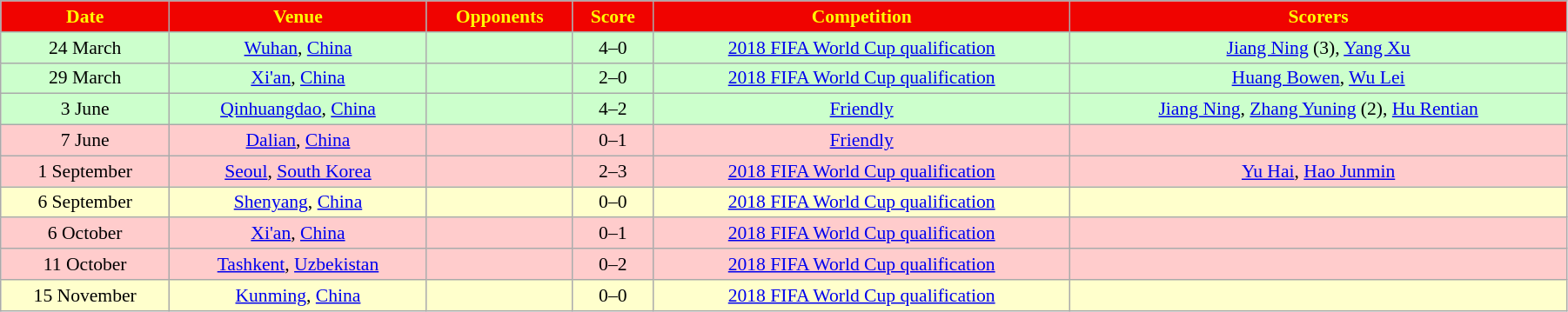<table width=95% class="wikitable" style="text-align: center; font-size: 90%">
<tr bgcolor=#F00300 style="color:yellow">
<td><strong>Date</strong></td>
<td><strong>Venue</strong></td>
<td><strong>Opponents</strong></td>
<td><strong>Score</strong></td>
<td><strong>Competition</strong></td>
<td><strong>Scorers</strong></td>
</tr>
<tr bgcolor=#CCFFCC>
<td>24 March</td>
<td><a href='#'>Wuhan</a>, <a href='#'>China</a></td>
<td></td>
<td>4–0</td>
<td><a href='#'>2018 FIFA World Cup qualification</a></td>
<td><a href='#'>Jiang Ning</a> (3), <a href='#'>Yang Xu</a></td>
</tr>
<tr bgcolor=#CCFFCC>
<td>29 March</td>
<td><a href='#'>Xi'an</a>, <a href='#'>China</a></td>
<td></td>
<td>2–0</td>
<td><a href='#'>2018 FIFA World Cup qualification</a></td>
<td><a href='#'>Huang Bowen</a>, <a href='#'>Wu Lei</a></td>
</tr>
<tr bgcolor=#CCFFCC>
<td>3 June</td>
<td><a href='#'>Qinhuangdao</a>, <a href='#'>China</a></td>
<td></td>
<td>4–2</td>
<td><a href='#'>Friendly</a></td>
<td><a href='#'>Jiang Ning</a>, <a href='#'>Zhang Yuning</a> (2), <a href='#'>Hu Rentian</a></td>
</tr>
<tr bgcolor=#FFCCCC>
<td>7 June</td>
<td><a href='#'>Dalian</a>, <a href='#'>China</a></td>
<td></td>
<td>0–1</td>
<td><a href='#'>Friendly</a></td>
<td></td>
</tr>
<tr bgcolor=#FFCCCC>
<td>1 September</td>
<td><a href='#'>Seoul</a>, <a href='#'>South Korea</a></td>
<td></td>
<td>2–3</td>
<td><a href='#'>2018 FIFA World Cup qualification</a></td>
<td><a href='#'>Yu Hai</a>, <a href='#'>Hao Junmin</a></td>
</tr>
<tr bgcolor=#FFFFCC>
<td>6 September</td>
<td><a href='#'>Shenyang</a>, <a href='#'>China</a></td>
<td></td>
<td>0–0</td>
<td><a href='#'>2018 FIFA World Cup qualification</a></td>
<td></td>
</tr>
<tr bgcolor=#FFCCCC>
<td>6 October</td>
<td><a href='#'>Xi'an</a>, <a href='#'>China</a></td>
<td></td>
<td>0–1</td>
<td><a href='#'>2018 FIFA World Cup qualification</a></td>
<td></td>
</tr>
<tr bgcolor=#FFCCCC>
<td>11 October</td>
<td><a href='#'>Tashkent</a>, <a href='#'>Uzbekistan</a></td>
<td></td>
<td>0–2</td>
<td><a href='#'>2018 FIFA World Cup qualification</a></td>
<td></td>
</tr>
<tr bgcolor=#FFFFCC>
<td>15 November</td>
<td><a href='#'>Kunming</a>, <a href='#'>China</a></td>
<td></td>
<td>0–0</td>
<td><a href='#'>2018 FIFA World Cup qualification</a></td>
<td></td>
</tr>
</table>
